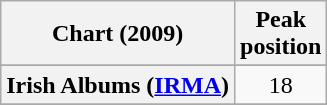<table class="wikitable sortable plainrowheaders" style="text-align:center">
<tr>
<th scope="col">Chart (2009)</th>
<th scope="col">Peak<br>position</th>
</tr>
<tr>
</tr>
<tr>
</tr>
<tr>
</tr>
<tr>
</tr>
<tr>
</tr>
<tr>
</tr>
<tr>
</tr>
<tr>
</tr>
<tr>
<th scope="row">Irish Albums (<a href='#'>IRMA</a>)</th>
<td style="text-align:center">18</td>
</tr>
<tr>
</tr>
<tr>
</tr>
<tr>
</tr>
<tr>
</tr>
<tr>
</tr>
<tr>
</tr>
<tr>
</tr>
<tr>
</tr>
</table>
